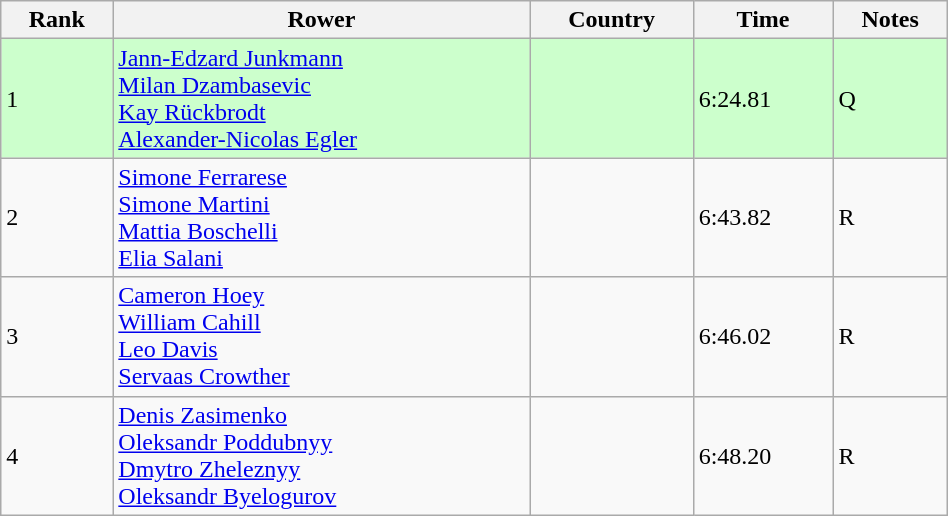<table class="wikitable" width=50%>
<tr>
<th>Rank</th>
<th>Rower</th>
<th>Country</th>
<th>Time</th>
<th>Notes</th>
</tr>
<tr bgcolor=ccffcc>
<td>1</td>
<td><a href='#'>Jann-Edzard Junkmann</a><br><a href='#'>Milan Dzambasevic</a><br><a href='#'>Kay Rückbrodt</a><br><a href='#'>Alexander-Nicolas Egler</a></td>
<td></td>
<td>6:24.81</td>
<td>Q</td>
</tr>
<tr>
<td>2</td>
<td><a href='#'>Simone Ferrarese</a><br><a href='#'>Simone Martini</a><br><a href='#'>Mattia Boschelli</a><br><a href='#'>Elia Salani</a></td>
<td></td>
<td>6:43.82</td>
<td>R</td>
</tr>
<tr>
<td>3</td>
<td><a href='#'>Cameron Hoey</a><br><a href='#'>William Cahill</a><br><a href='#'>Leo Davis</a><br><a href='#'>Servaas Crowther</a></td>
<td></td>
<td>6:46.02</td>
<td>R</td>
</tr>
<tr>
<td>4</td>
<td><a href='#'>Denis Zasimenko</a><br><a href='#'>Oleksandr Poddubnyy</a><br><a href='#'>Dmytro Zheleznyy</a><br><a href='#'>Oleksandr Byelogurov</a></td>
<td></td>
<td>6:48.20</td>
<td>R</td>
</tr>
</table>
